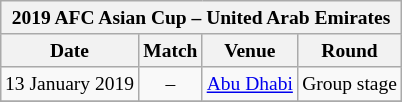<table class="wikitable" style="margin:1em auto 1em auto; text-align:center; font-size:small;">
<tr>
<th colspan="4">2019 AFC Asian Cup – United Arab Emirates</th>
</tr>
<tr>
<th>Date</th>
<th>Match</th>
<th>Venue</th>
<th>Round</th>
</tr>
<tr>
<td>13 January 2019</td>
<td> – </td>
<td><a href='#'>Abu Dhabi</a></td>
<td>Group stage</td>
</tr>
<tr>
</tr>
</table>
